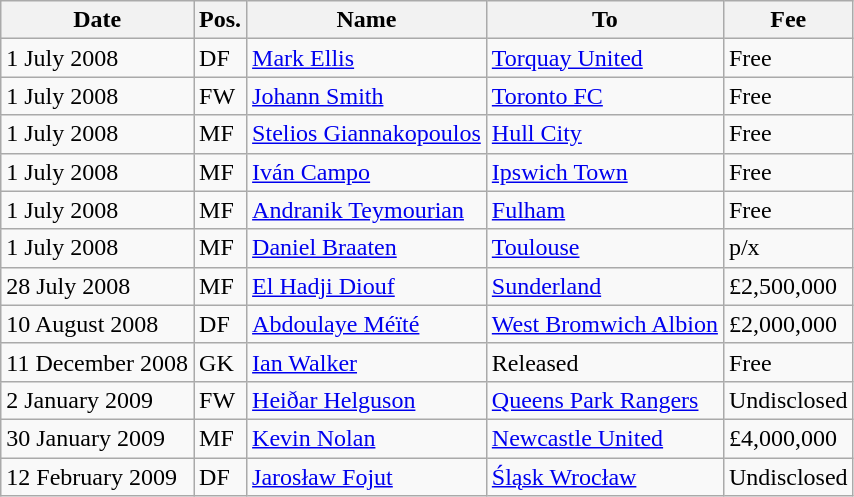<table class="wikitable">
<tr>
<th>Date</th>
<th>Pos.</th>
<th>Name</th>
<th>To</th>
<th>Fee</th>
</tr>
<tr>
<td>1 July 2008</td>
<td>DF</td>
<td> <a href='#'>Mark Ellis</a></td>
<td> <a href='#'>Torquay United</a></td>
<td>Free</td>
</tr>
<tr>
<td>1 July 2008</td>
<td>FW</td>
<td> <a href='#'>Johann Smith</a></td>
<td> <a href='#'>Toronto FC</a></td>
<td>Free</td>
</tr>
<tr>
<td>1 July 2008</td>
<td>MF</td>
<td> <a href='#'>Stelios Giannakopoulos</a></td>
<td> <a href='#'>Hull City</a></td>
<td>Free</td>
</tr>
<tr>
<td>1 July 2008</td>
<td>MF</td>
<td> <a href='#'>Iván Campo</a></td>
<td> <a href='#'>Ipswich Town</a></td>
<td>Free</td>
</tr>
<tr>
<td>1 July 2008</td>
<td>MF</td>
<td> <a href='#'>Andranik Teymourian</a></td>
<td> <a href='#'>Fulham</a></td>
<td>Free</td>
</tr>
<tr>
<td>1 July 2008</td>
<td>MF</td>
<td> <a href='#'>Daniel Braaten</a></td>
<td> <a href='#'>Toulouse</a></td>
<td>p/x</td>
</tr>
<tr>
<td>28 July 2008</td>
<td>MF</td>
<td> <a href='#'>El Hadji Diouf</a></td>
<td> <a href='#'>Sunderland</a></td>
<td>£2,500,000</td>
</tr>
<tr>
<td>10 August 2008</td>
<td>DF</td>
<td> <a href='#'>Abdoulaye Méïté</a></td>
<td> <a href='#'>West Bromwich Albion</a></td>
<td>£2,000,000</td>
</tr>
<tr>
<td>11 December 2008</td>
<td>GK</td>
<td> <a href='#'>Ian Walker</a></td>
<td>Released</td>
<td>Free</td>
</tr>
<tr>
<td>2 January 2009</td>
<td>FW</td>
<td> <a href='#'>Heiðar Helguson</a></td>
<td> <a href='#'>Queens Park Rangers</a></td>
<td>Undisclosed</td>
</tr>
<tr>
<td>30 January 2009</td>
<td>MF</td>
<td> <a href='#'>Kevin Nolan</a></td>
<td> <a href='#'>Newcastle United</a></td>
<td>£4,000,000</td>
</tr>
<tr>
<td>12 February 2009</td>
<td>DF</td>
<td> <a href='#'>Jarosław Fojut</a></td>
<td> <a href='#'>Śląsk Wrocław</a></td>
<td>Undisclosed</td>
</tr>
</table>
